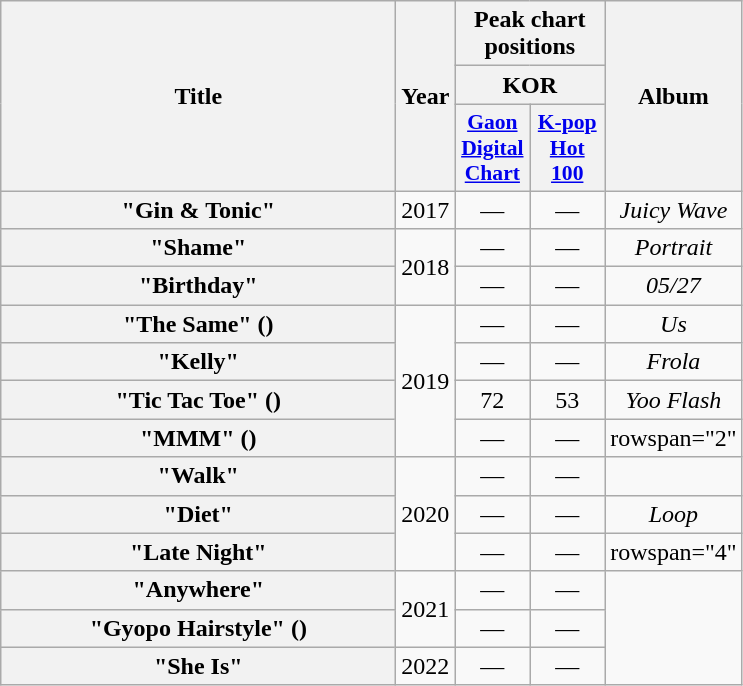<table class="wikitable plainrowheaders" style="text-align:center;" border="1">
<tr>
<th scope="col" rowspan="3" style="width:16em;">Title</th>
<th scope="col" rowspan="3">Year</th>
<th scope="col" colspan="2">Peak chart positions</th>
<th scope="col" rowspan="3">Album</th>
</tr>
<tr>
<th scope="col" colspan="2">KOR</th>
</tr>
<tr>
<th scope="col" style="width:3em;font-size:90%;"><a href='#'>Gaon Digital Chart</a><br></th>
<th scope="col" style="width:3em;font-size:90%;"><a href='#'>K-pop Hot 100</a><br></th>
</tr>
<tr>
<th scope="row">"Gin & Tonic"</th>
<td>2017</td>
<td>—</td>
<td>—</td>
<td><em>Juicy Wave</em></td>
</tr>
<tr>
<th scope="row">"Shame"<br></th>
<td rowspan="2">2018</td>
<td>—</td>
<td>—</td>
<td><em>Portrait</em></td>
</tr>
<tr>
<th scope="row">"Birthday"<br></th>
<td>—</td>
<td>—</td>
<td><em>05/27</em></td>
</tr>
<tr>
<th scope="row">"The Same" ()</th>
<td rowspan="4">2019</td>
<td>—</td>
<td>—</td>
<td><em>Us</em></td>
</tr>
<tr>
<th scope="row">"Kelly"</th>
<td>—</td>
<td>—</td>
<td><em>Frola</em></td>
</tr>
<tr>
<th scope="row">"Tic Tac Toe" ()<br></th>
<td>72</td>
<td>53</td>
<td><em>Yoo Flash</em></td>
</tr>
<tr>
<th scope="row">"MMM" ()</th>
<td>—</td>
<td>—</td>
<td>rowspan="2" </td>
</tr>
<tr>
<th scope="row">"Walk"</th>
<td rowspan="3">2020</td>
<td>—</td>
<td>—</td>
</tr>
<tr>
<th scope="row">"Diet"<br></th>
<td>—</td>
<td>—</td>
<td><em>Loop</em></td>
</tr>
<tr>
<th scope="row">"Late Night"</th>
<td>—</td>
<td>—</td>
<td>rowspan="4" </td>
</tr>
<tr>
<th scope="row">"Anywhere"</th>
<td rowspan="2">2021</td>
<td>—</td>
<td>—</td>
</tr>
<tr>
<th scope="row">"Gyopo Hairstyle" ()</th>
<td>—</td>
<td>—</td>
</tr>
<tr>
<th scope="row">"She Is"</th>
<td>2022</td>
<td>—</td>
<td>—</td>
</tr>
</table>
